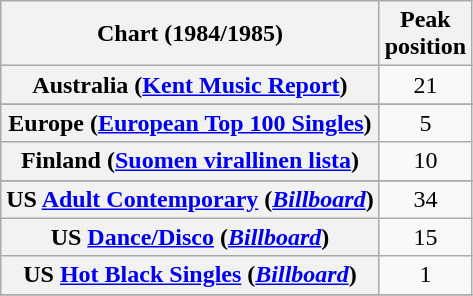<table class="wikitable sortable plainrowheaders" style="text-align:center">
<tr>
<th scope="col">Chart (1984/1985)</th>
<th scope="col">Peak<br>position</th>
</tr>
<tr>
<th scope="row">Australia (<a href='#'>Kent Music Report</a>)</th>
<td>21</td>
</tr>
<tr>
</tr>
<tr>
</tr>
<tr>
</tr>
<tr>
<th scope="row">Europe (<a href='#'>European Top 100 Singles</a>)</th>
<td>5</td>
</tr>
<tr>
<th scope="row">Finland (<a href='#'>Suomen virallinen lista</a>)</th>
<td>10</td>
</tr>
<tr>
</tr>
<tr>
</tr>
<tr>
</tr>
<tr>
</tr>
<tr>
</tr>
<tr>
</tr>
<tr>
</tr>
<tr>
</tr>
<tr>
<th scope="row">US <a href='#'>Adult Contemporary</a> (<em><a href='#'>Billboard</a></em>)</th>
<td align="center">34</td>
</tr>
<tr>
<th scope="row">US <a href='#'>Dance/Disco</a> (<em><a href='#'>Billboard</a></em>)</th>
<td style="text-align:center;">15</td>
</tr>
<tr>
<th scope="row">US <a href='#'>Hot Black Singles</a> (<em><a href='#'>Billboard</a></em>)</th>
<td align="center">1</td>
</tr>
<tr>
</tr>
</table>
